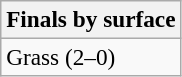<table class=wikitable style=font-size:97%>
<tr>
<th>Finals by surface</th>
</tr>
<tr>
<td>Grass (2–0)</td>
</tr>
</table>
